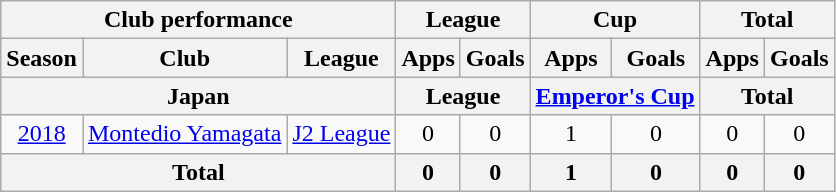<table class="wikitable" style="text-align:center;">
<tr>
<th colspan=3>Club performance</th>
<th colspan=2>League</th>
<th colspan=2>Cup</th>
<th colspan=2>Total</th>
</tr>
<tr>
<th>Season</th>
<th>Club</th>
<th>League</th>
<th>Apps</th>
<th>Goals</th>
<th>Apps</th>
<th>Goals</th>
<th>Apps</th>
<th>Goals</th>
</tr>
<tr>
<th colspan=3>Japan</th>
<th colspan=2>League</th>
<th colspan=2><a href='#'>Emperor's Cup</a></th>
<th colspan=2>Total</th>
</tr>
<tr>
<td><a href='#'>2018</a></td>
<td rowspan="1"><a href='#'>Montedio Yamagata</a></td>
<td rowspan="1"><a href='#'>J2 League</a></td>
<td>0</td>
<td>0</td>
<td>1</td>
<td>0</td>
<td>0</td>
<td>0</td>
</tr>
<tr>
<th colspan=3>Total</th>
<th>0</th>
<th>0</th>
<th>1</th>
<th>0</th>
<th>0</th>
<th>0</th>
</tr>
</table>
